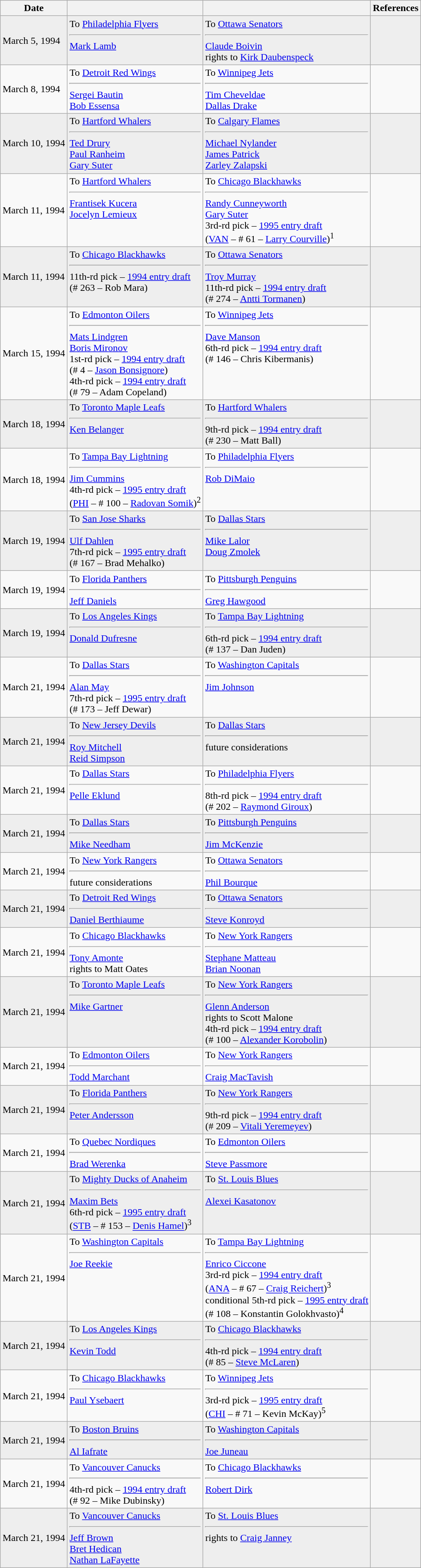<table class="wikitable">
<tr>
<th>Date</th>
<th></th>
<th></th>
<th>References</th>
</tr>
<tr bgcolor="#eeeeee">
<td>March 5, 1994</td>
<td valign="top">To <a href='#'>Philadelphia Flyers</a><hr><a href='#'>Mark Lamb</a></td>
<td valign="top">To <a href='#'>Ottawa Senators</a><hr><a href='#'>Claude Boivin</a><br>rights to <a href='#'>Kirk Daubenspeck</a></td>
<td></td>
</tr>
<tr>
<td>March 8, 1994</td>
<td valign="top">To <a href='#'>Detroit Red Wings</a><hr><a href='#'>Sergei Bautin</a><br><a href='#'>Bob Essensa</a></td>
<td valign="top">To <a href='#'>Winnipeg Jets</a><hr><a href='#'>Tim Cheveldae</a><br><a href='#'>Dallas Drake</a></td>
<td></td>
</tr>
<tr bgcolor="#eeeeee">
<td>March 10, 1994</td>
<td valign="top">To <a href='#'>Hartford Whalers</a><hr><a href='#'>Ted Drury</a><br><a href='#'>Paul Ranheim</a><br><a href='#'>Gary Suter</a></td>
<td valign="top">To <a href='#'>Calgary Flames</a><hr><a href='#'>Michael Nylander</a><br><a href='#'>James Patrick</a><br><a href='#'>Zarley Zalapski</a></td>
<td></td>
</tr>
<tr>
<td>March 11, 1994</td>
<td valign="top">To <a href='#'>Hartford Whalers</a><hr><a href='#'>Frantisek Kucera</a><br><a href='#'>Jocelyn Lemieux</a></td>
<td valign="top">To <a href='#'>Chicago Blackhawks</a><hr><a href='#'>Randy Cunneyworth</a><br><a href='#'>Gary Suter</a><br>3rd-rd pick – <a href='#'>1995 entry draft</a><br>(<a href='#'>VAN</a> – # 61 – <a href='#'>Larry Courville</a>)<sup>1</sup></td>
<td></td>
</tr>
<tr bgcolor="#eeeeee">
<td>March 11, 1994</td>
<td valign="top">To <a href='#'>Chicago Blackhawks</a><hr>11th-rd pick – <a href='#'>1994 entry draft</a><br>(# 263 – Rob Mara)</td>
<td valign="top">To <a href='#'>Ottawa Senators</a><hr><a href='#'>Troy Murray</a><br>11th-rd pick – <a href='#'>1994 entry draft</a><br>(# 274 – <a href='#'>Antti Tormanen</a>)</td>
<td></td>
</tr>
<tr>
<td>March 15, 1994</td>
<td valign="top">To <a href='#'>Edmonton Oilers</a><hr><a href='#'>Mats Lindgren</a><br><a href='#'>Boris Mironov</a><br>1st-rd pick – <a href='#'>1994 entry draft</a><br>(# 4 – <a href='#'>Jason Bonsignore</a>)<br>4th-rd pick – <a href='#'>1994 entry draft</a><br>(# 79 – Adam Copeland)</td>
<td valign="top">To <a href='#'>Winnipeg Jets</a><hr><a href='#'>Dave Manson</a><br>6th-rd pick – <a href='#'>1994 entry draft</a><br>(# 146 – Chris Kibermanis)</td>
<td></td>
</tr>
<tr bgcolor="#eeeeee">
<td>March 18, 1994</td>
<td valign="top">To <a href='#'>Toronto Maple Leafs</a><hr><a href='#'>Ken Belanger</a></td>
<td valign="top">To <a href='#'>Hartford Whalers</a><hr>9th-rd pick – <a href='#'>1994 entry draft</a><br>(# 230 – Matt Ball)</td>
<td></td>
</tr>
<tr>
<td>March 18, 1994</td>
<td valign="top">To <a href='#'>Tampa Bay Lightning</a><hr><a href='#'>Jim Cummins</a><br>4th-rd pick – <a href='#'>1995 entry draft</a><br>(<a href='#'>PHI</a> – # 100 – <a href='#'>Radovan Somik</a>)<sup>2</sup></td>
<td valign="top">To <a href='#'>Philadelphia Flyers</a><hr><a href='#'>Rob DiMaio</a></td>
<td></td>
</tr>
<tr bgcolor="#eeeeee">
<td>March 19, 1994</td>
<td valign="top">To <a href='#'>San Jose Sharks</a><hr><a href='#'>Ulf Dahlen</a><br>7th-rd pick – <a href='#'>1995 entry draft</a><br>(# 167 – Brad Mehalko)</td>
<td valign="top">To <a href='#'>Dallas Stars</a><hr><a href='#'>Mike Lalor</a><br><a href='#'>Doug Zmolek</a></td>
<td></td>
</tr>
<tr>
<td>March 19, 1994</td>
<td valign="top">To <a href='#'>Florida Panthers</a><hr><a href='#'>Jeff Daniels</a></td>
<td valign="top">To <a href='#'>Pittsburgh Penguins</a><hr><a href='#'>Greg Hawgood</a></td>
<td></td>
</tr>
<tr bgcolor="#eeeeee">
<td>March 19, 1994</td>
<td valign="top">To <a href='#'>Los Angeles Kings</a><hr><a href='#'>Donald Dufresne</a></td>
<td valign="top">To <a href='#'>Tampa Bay Lightning</a><hr>6th-rd pick – <a href='#'>1994 entry draft</a><br>(# 137 – Dan Juden)</td>
<td></td>
</tr>
<tr>
<td>March 21, 1994</td>
<td valign="top">To <a href='#'>Dallas Stars</a><hr><a href='#'>Alan May</a><br>7th-rd pick – <a href='#'>1995 entry draft</a><br>(# 173 – Jeff Dewar)</td>
<td valign="top">To <a href='#'>Washington Capitals</a><hr><a href='#'>Jim Johnson</a></td>
<td></td>
</tr>
<tr bgcolor="#eeeeee">
<td>March 21, 1994</td>
<td valign="top">To <a href='#'>New Jersey Devils</a><hr><a href='#'>Roy Mitchell</a><br><a href='#'>Reid Simpson</a></td>
<td valign="top">To <a href='#'>Dallas Stars</a><hr>future considerations</td>
<td></td>
</tr>
<tr>
<td>March 21, 1994</td>
<td valign="top">To <a href='#'>Dallas Stars</a><hr><a href='#'>Pelle Eklund</a></td>
<td valign="top">To <a href='#'>Philadelphia Flyers</a><hr>8th-rd pick – <a href='#'>1994 entry draft</a><br>(# 202 – <a href='#'>Raymond Giroux</a>)</td>
<td></td>
</tr>
<tr bgcolor="#eeeeee">
<td>March 21, 1994</td>
<td valign="top">To <a href='#'>Dallas Stars</a><hr><a href='#'>Mike Needham</a></td>
<td valign="top">To <a href='#'>Pittsburgh Penguins</a><hr><a href='#'>Jim McKenzie</a></td>
<td></td>
</tr>
<tr>
<td>March 21, 1994</td>
<td valign="top">To <a href='#'>New York Rangers</a><hr>future considerations</td>
<td valign="top">To <a href='#'>Ottawa Senators</a><hr><a href='#'>Phil Bourque</a></td>
<td></td>
</tr>
<tr bgcolor="#eeeeee">
<td>March 21, 1994</td>
<td valign="top">To <a href='#'>Detroit Red Wings</a><hr><a href='#'>Daniel Berthiaume</a></td>
<td valign="top">To <a href='#'>Ottawa Senators</a><hr><a href='#'>Steve Konroyd</a></td>
<td></td>
</tr>
<tr>
<td>March 21, 1994</td>
<td valign="top">To <a href='#'>Chicago Blackhawks</a><hr><a href='#'>Tony Amonte</a><br>rights to Matt Oates</td>
<td valign="top">To <a href='#'>New York Rangers</a><hr><a href='#'>Stephane Matteau</a><br><a href='#'>Brian Noonan</a></td>
<td></td>
</tr>
<tr bgcolor="#eeeeee">
<td>March 21, 1994</td>
<td valign="top">To <a href='#'>Toronto Maple Leafs</a><hr><a href='#'>Mike Gartner</a></td>
<td valign="top">To <a href='#'>New York Rangers</a><hr><a href='#'>Glenn Anderson</a><br>rights to Scott Malone<br>4th-rd pick – <a href='#'>1994 entry draft</a><br>(# 100 – <a href='#'>Alexander Korobolin</a>)</td>
<td></td>
</tr>
<tr>
<td>March 21, 1994</td>
<td valign="top">To <a href='#'>Edmonton Oilers</a><hr><a href='#'>Todd Marchant</a></td>
<td valign="top">To <a href='#'>New York Rangers</a><hr><a href='#'>Craig MacTavish</a></td>
<td></td>
</tr>
<tr bgcolor="#eeeeee">
<td>March 21, 1994</td>
<td valign="top">To <a href='#'>Florida Panthers</a><hr><a href='#'>Peter Andersson</a></td>
<td valign="top">To <a href='#'>New York Rangers</a><hr>9th-rd pick – <a href='#'>1994 entry draft</a><br>(# 209 – <a href='#'>Vitali Yeremeyev</a>)</td>
<td></td>
</tr>
<tr>
<td>March 21, 1994</td>
<td valign="top">To <a href='#'>Quebec Nordiques</a><hr><a href='#'>Brad Werenka</a></td>
<td valign="top">To <a href='#'>Edmonton Oilers</a><hr><a href='#'>Steve Passmore</a></td>
<td></td>
</tr>
<tr bgcolor="#eeeeee">
<td>March 21, 1994</td>
<td valign="top">To <a href='#'>Mighty Ducks of Anaheim</a><hr><a href='#'>Maxim Bets</a><br>6th-rd pick – <a href='#'>1995 entry draft</a><br>(<a href='#'>STB</a> – # 153 – <a href='#'>Denis Hamel</a>)<sup>3</sup></td>
<td valign="top">To <a href='#'>St. Louis Blues</a><hr><a href='#'>Alexei Kasatonov</a></td>
<td></td>
</tr>
<tr>
<td>March 21, 1994</td>
<td valign="top">To <a href='#'>Washington Capitals</a><hr><a href='#'>Joe Reekie</a></td>
<td valign="top">To <a href='#'>Tampa Bay Lightning</a><hr><a href='#'>Enrico Ciccone</a><br>3rd-rd pick – <a href='#'>1994 entry draft</a><br>(<a href='#'>ANA</a> – # 67 – <a href='#'>Craig Reichert</a>)<sup>3</sup><br>conditional 5th-rd pick – <a href='#'>1995 entry draft</a><br>(# 108 – Konstantin Golokhvasto)<sup>4</sup></td>
<td></td>
</tr>
<tr bgcolor="#eeeeee">
<td>March 21, 1994</td>
<td valign="top">To <a href='#'>Los Angeles Kings</a><hr><a href='#'>Kevin Todd</a></td>
<td valign="top">To <a href='#'>Chicago Blackhawks</a><hr>4th-rd pick – <a href='#'>1994 entry draft</a><br>(# 85 – <a href='#'>Steve McLaren</a>)</td>
<td></td>
</tr>
<tr>
<td>March 21, 1994</td>
<td valign="top">To <a href='#'>Chicago Blackhawks</a><hr><a href='#'>Paul Ysebaert</a></td>
<td valign="top">To <a href='#'>Winnipeg Jets</a><hr>3rd-rd pick – <a href='#'>1995 entry draft</a><br>(<a href='#'>CHI</a> – # 71 – Kevin McKay)<sup>5</sup></td>
<td></td>
</tr>
<tr bgcolor="#eeeeee">
<td>March 21, 1994</td>
<td valign="top">To <a href='#'>Boston Bruins</a><hr><a href='#'>Al Iafrate</a></td>
<td valign="top">To <a href='#'>Washington Capitals</a><hr><a href='#'>Joe Juneau</a></td>
<td></td>
</tr>
<tr>
<td>March 21, 1994</td>
<td valign="top">To <a href='#'>Vancouver Canucks</a><hr>4th-rd pick – <a href='#'>1994 entry draft</a><br>(# 92 – Mike Dubinsky)</td>
<td valign="top">To <a href='#'>Chicago Blackhawks</a><hr><a href='#'>Robert Dirk</a></td>
<td></td>
</tr>
<tr bgcolor="#eeeeee">
<td>March 21, 1994</td>
<td valign="top">To <a href='#'>Vancouver Canucks</a><hr><a href='#'>Jeff Brown</a><br><a href='#'>Bret Hedican</a><br><a href='#'>Nathan LaFayette</a></td>
<td valign="top">To <a href='#'>St. Louis Blues</a><hr>rights to <a href='#'>Craig Janney</a></td>
<td></td>
</tr>
</table>
